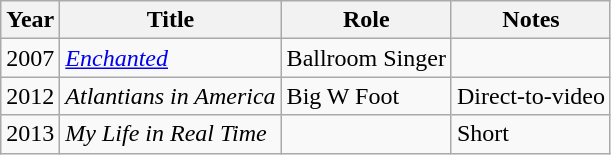<table class="wikitable sortable">
<tr>
<th>Year</th>
<th>Title</th>
<th>Role</th>
<th class="unsortable">Notes</th>
</tr>
<tr>
<td>2007</td>
<td><em><a href='#'>Enchanted</a></em></td>
<td>Ballroom Singer</td>
<td></td>
</tr>
<tr>
<td>2012</td>
<td><em>Atlantians in America</em></td>
<td>Big W Foot</td>
<td>Direct-to-video</td>
</tr>
<tr>
<td>2013</td>
<td><em>My Life in Real Time </em></td>
<td></td>
<td>Short</td>
</tr>
</table>
